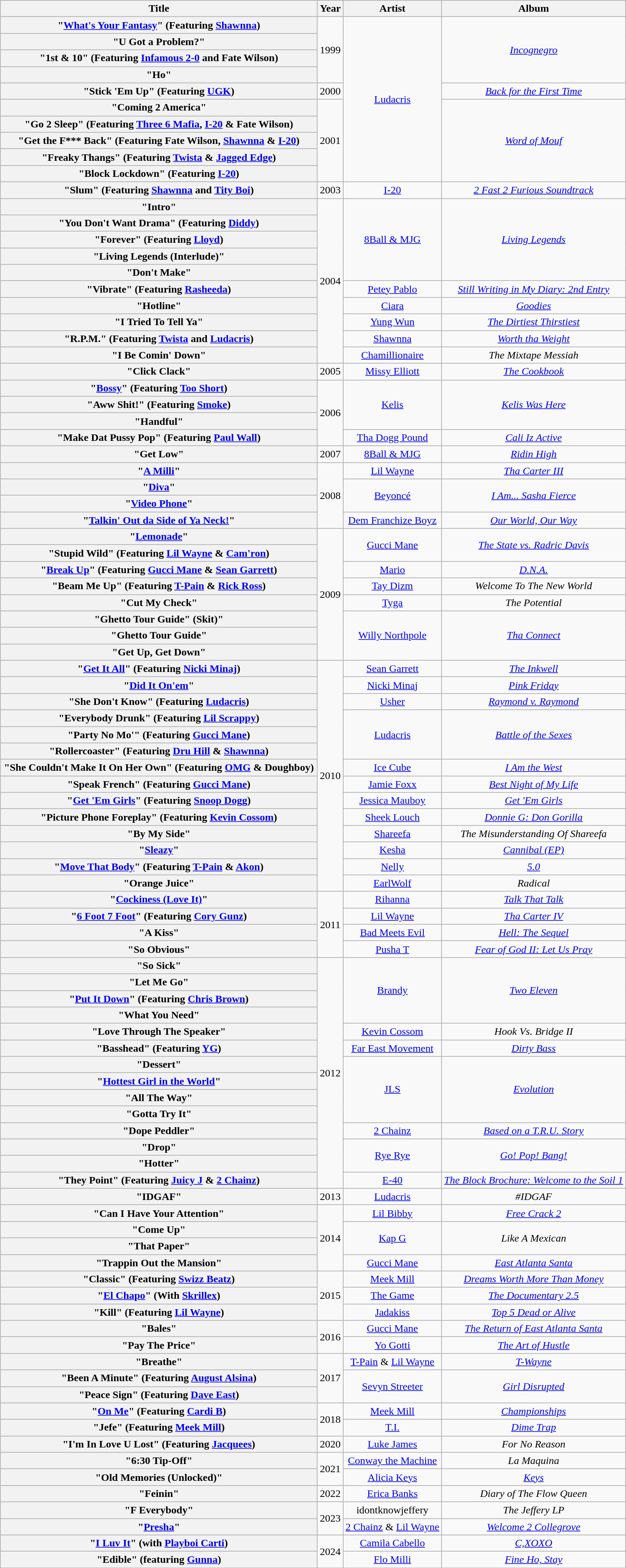<table class="wikitable plainrowheaders" style="text-align:center;">
<tr>
<th scope="col" style="width:30em;">Title</th>
<th scope="col">Year</th>
<th scope="col">Artist</th>
<th scope="col">Album</th>
</tr>
<tr>
<th scope="row">"<a href='#'>What's Your Fantasy</a>" (Featuring <a href='#'>Shawnna</a>)</th>
<td rowspan="4">1999</td>
<td rowspan="10"><a href='#'>Ludacris</a></td>
<td rowspan="4"><em><a href='#'>Incognegro</a></em></td>
</tr>
<tr>
<th scope="row">"U Got a Problem?"</th>
</tr>
<tr>
<th scope="row">"1st & 10" (Featuring <a href='#'>Infamous 2-0</a> and Fate Wilson)</th>
</tr>
<tr>
<th scope="row">"Ho"</th>
</tr>
<tr>
<th scope="row">"Stick 'Em Up" (Featuring <a href='#'>UGK</a>)</th>
<td>2000</td>
<td><em><a href='#'>Back for the First Time</a></em></td>
</tr>
<tr>
<th scope="row">"Coming 2 America"</th>
<td rowspan="5">2001</td>
<td rowspan="5"><em><a href='#'>Word of Mouf</a></em></td>
</tr>
<tr>
<th scope="row">"Go 2 Sleep" (Featuring <a href='#'>Three 6 Mafia</a>, <a href='#'>I-20</a> & Fate Wilson)</th>
</tr>
<tr>
<th scope="row">"Get the F*** Back" (Featuring Fate Wilson, <a href='#'>Shawnna</a> & <a href='#'>I-20</a>)</th>
</tr>
<tr>
<th scope="row">"Freaky Thangs" (Featuring <a href='#'>Twista</a> & <a href='#'>Jagged Edge</a>)</th>
</tr>
<tr>
<th scope="row">"Block Lockdown" (Featuring <a href='#'>I-20</a>)</th>
</tr>
<tr>
<th scope="row">"Slum" (Featuring <a href='#'>Shawnna</a> and <a href='#'>Tity Boi</a>)</th>
<td>2003</td>
<td><a href='#'>I-20</a></td>
<td><em><a href='#'>2 Fast 2 Furious Soundtrack</a></em></td>
</tr>
<tr>
<th scope="row">"Intro"</th>
<td rowspan="10">2004</td>
<td rowspan="5"><a href='#'>8Ball & MJG</a></td>
<td rowspan="5"><em><a href='#'>Living Legends</a></em></td>
</tr>
<tr>
<th scope="row">"You Don't Want Drama" (Featuring <a href='#'>Diddy</a>)</th>
</tr>
<tr>
<th scope="row">"Forever" (Featuring <a href='#'>Lloyd</a>)</th>
</tr>
<tr>
<th scope="row">"Living Legends (Interlude)"</th>
</tr>
<tr>
<th scope="row">"Don't Make"</th>
</tr>
<tr>
<th scope="row">"Vibrate" (Featuring <a href='#'>Rasheeda</a>)</th>
<td><a href='#'>Petey Pablo</a></td>
<td><em><a href='#'>Still Writing in My Diary: 2nd Entry</a></em></td>
</tr>
<tr>
<th scope="row">"Hotline"</th>
<td><a href='#'>Ciara</a></td>
<td><em><a href='#'>Goodies</a></em></td>
</tr>
<tr>
<th scope="row">"I Tried To Tell Ya"</th>
<td><a href='#'>Yung Wun</a></td>
<td><em><a href='#'>The Dirtiest Thirstiest</a></em></td>
</tr>
<tr>
<th scope="row">"R.P.M." (Featuring <a href='#'>Twista</a> and <a href='#'>Ludacris</a>)</th>
<td><a href='#'>Shawnna</a></td>
<td><em><a href='#'>Worth tha Weight</a></em></td>
</tr>
<tr>
<th scope="row">"I Be Comin' Down"</th>
<td><a href='#'>Chamillionaire</a></td>
<td><em>The Mixtape Messiah</em></td>
</tr>
<tr>
<th scope="row">"Click Clack"</th>
<td>2005</td>
<td><a href='#'>Missy Elliott</a></td>
<td><em><a href='#'>The Cookbook</a></em></td>
</tr>
<tr>
<th scope="row">"<a href='#'>Bossy</a>" (Featuring <a href='#'>Too Short</a>)</th>
<td rowspan="4">2006</td>
<td rowspan="3"><a href='#'>Kelis</a></td>
<td rowspan="3"><em><a href='#'>Kelis Was Here</a></em></td>
</tr>
<tr>
<th scope="row">"Aww Shit!" (Featuring <a href='#'>Smoke</a>)</th>
</tr>
<tr>
<th scope="row">"Handful"</th>
</tr>
<tr>
<th scope="row">"Make Dat Pussy Pop" (Featuring <a href='#'>Paul Wall</a>)</th>
<td><a href='#'>Tha Dogg Pound</a></td>
<td><em><a href='#'>Cali Iz Active</a></em></td>
</tr>
<tr>
<th scope="row">"Get Low"</th>
<td>2007</td>
<td><a href='#'>8Ball & MJG</a></td>
<td><em><a href='#'>Ridin High</a></em></td>
</tr>
<tr>
<th scope="row">"<a href='#'>A Milli</a>"</th>
<td rowspan="4">2008</td>
<td><a href='#'>Lil Wayne</a></td>
<td><em><a href='#'>Tha Carter III</a></em></td>
</tr>
<tr>
<th scope="row">"<a href='#'>Diva</a>"</th>
<td rowspan="2"><a href='#'>Beyoncé</a></td>
<td rowspan="2"><em><a href='#'>I Am... Sasha Fierce</a></em></td>
</tr>
<tr>
<th scope="row">"<a href='#'>Video Phone</a>"</th>
</tr>
<tr>
<th scope="row">"<a href='#'>Talkin' Out da Side of Ya Neck!</a>"</th>
<td><a href='#'>Dem Franchize Boyz</a></td>
<td><em><a href='#'>Our World, Our Way</a></em></td>
</tr>
<tr>
<th scope="row">"<a href='#'>Lemonade</a>"</th>
<td rowspan="8">2009</td>
<td rowspan="2"><a href='#'>Gucci Mane</a></td>
<td rowspan="2"><em><a href='#'>The State vs. Radric Davis</a></em></td>
</tr>
<tr>
<th scope="row">"Stupid Wild" (Featuring <a href='#'>Lil Wayne</a> & <a href='#'>Cam'ron</a>)</th>
</tr>
<tr>
<th scope="row">"<a href='#'>Break Up</a>" (Featuring <a href='#'>Gucci Mane</a> & <a href='#'>Sean Garrett</a>)</th>
<td><a href='#'>Mario</a></td>
<td><em><a href='#'>D.N.A.</a></em></td>
</tr>
<tr>
<th scope="row">"Beam Me Up" (Featuring <a href='#'>T-Pain</a> & <a href='#'>Rick Ross</a>)</th>
<td><a href='#'>Tay Dizm</a></td>
<td><em>Welcome To The New World</em></td>
</tr>
<tr>
<th scope="row">"Cut My Check"</th>
<td><a href='#'>Tyga</a></td>
<td><em>The Potential</em></td>
</tr>
<tr>
<th scope="row">"Ghetto Tour Guide" (Skit)"</th>
<td rowspan="3"><a href='#'>Willy Northpole</a></td>
<td rowspan="3"><em><a href='#'>Tha Connect</a></em></td>
</tr>
<tr>
<th scope="row">"Ghetto Tour Guide"</th>
</tr>
<tr>
<th scope="row">"Get Up, Get Down"</th>
</tr>
<tr>
<th scope="row">"<a href='#'>Get It All</a>" (Featuring <a href='#'>Nicki Minaj</a>)</th>
<td rowspan="14">2010</td>
<td><a href='#'>Sean Garrett</a></td>
<td><em><a href='#'>The Inkwell</a></em></td>
</tr>
<tr>
<th scope="row">"<a href='#'>Did It On'em</a>"</th>
<td><a href='#'>Nicki Minaj</a></td>
<td><em><a href='#'>Pink Friday</a></em></td>
</tr>
<tr>
<th scope="row">"She Don't Know" (Featuring <a href='#'>Ludacris</a>)</th>
<td><a href='#'>Usher</a></td>
<td><em><a href='#'>Raymond v. Raymond</a></em></td>
</tr>
<tr>
<th scope="row">"Everybody Drunk" (Featuring <a href='#'>Lil Scrappy</a>)</th>
<td rowspan="3"><a href='#'>Ludacris</a></td>
<td rowspan="3"><em><a href='#'>Battle of the Sexes</a></em></td>
</tr>
<tr>
<th scope="row">"Party No Mo'" (Featuring <a href='#'>Gucci Mane</a>)</th>
</tr>
<tr>
<th scope="row">"Rollercoaster" (Featuring <a href='#'>Dru Hill</a> & <a href='#'>Shawnna</a>)</th>
</tr>
<tr>
<th scope="row">"She Couldn't Make It On Her Own" (Featuring <a href='#'>OMG</a> & Doughboy)</th>
<td><a href='#'>Ice Cube</a></td>
<td><em><a href='#'>I Am the West</a></em></td>
</tr>
<tr>
<th scope="row">"Speak French" (Featuring <a href='#'>Gucci Mane</a>)</th>
<td><a href='#'>Jamie Foxx</a></td>
<td><em><a href='#'>Best Night of My Life</a></em></td>
</tr>
<tr>
<th scope="row">"<a href='#'>Get 'Em Girls</a>" (Featuring <a href='#'>Snoop Dogg</a>)</th>
<td><a href='#'>Jessica Mauboy</a></td>
<td><em><a href='#'>Get 'Em Girls</a></em></td>
</tr>
<tr>
<th scope="row">"Picture Phone Foreplay" (Featuring <a href='#'>Kevin Cossom</a>)</th>
<td><a href='#'>Sheek Louch</a></td>
<td><em><a href='#'>Donnie G: Don Gorilla</a></em></td>
</tr>
<tr>
<th scope="row">"By My Side"</th>
<td><a href='#'>Shareefa</a></td>
<td><em>The Misunderstanding Of Shareefa</em></td>
</tr>
<tr>
<th scope="row">"<a href='#'>Sleazy</a>"</th>
<td><a href='#'>Kesha</a></td>
<td><em><a href='#'>Cannibal (EP)</a></em></td>
</tr>
<tr>
<th scope="row">"<a href='#'>Move That Body</a>" (Featuring <a href='#'>T-Pain</a> & <a href='#'>Akon</a>)</th>
<td><a href='#'>Nelly</a></td>
<td><em><a href='#'>5.0</a></em></td>
</tr>
<tr>
<th scope="row">"Orange Juice"</th>
<td><a href='#'>EarlWolf</a></td>
<td><em>Radical</em></td>
</tr>
<tr>
<th scope="row">"<a href='#'>Cockiness (Love It)</a>"</th>
<td rowspan="4">2011</td>
<td><a href='#'>Rihanna</a></td>
<td><em><a href='#'>Talk That Talk</a></em></td>
</tr>
<tr>
<th scope="row">"<a href='#'>6 Foot 7 Foot</a>" (Featuring <a href='#'>Cory Gunz</a>)</th>
<td><a href='#'>Lil Wayne</a></td>
<td><em><a href='#'>Tha Carter IV</a></em></td>
</tr>
<tr>
<th scope="row">"A Kiss"</th>
<td><a href='#'>Bad Meets Evil</a></td>
<td><em><a href='#'>Hell: The Sequel</a></em></td>
</tr>
<tr>
<th scope="row">"So Obvious"</th>
<td><a href='#'>Pusha T</a></td>
<td><em><a href='#'>Fear of God II: Let Us Pray</a></em></td>
</tr>
<tr>
<th scope="row">"So Sick"</th>
<td rowspan="14">2012</td>
<td rowspan="4"><a href='#'>Brandy</a></td>
<td rowspan="4"><em><a href='#'>Two Eleven</a></em></td>
</tr>
<tr>
<th scope="row">"Let Me Go"</th>
</tr>
<tr>
<th scope="row">"<a href='#'>Put It Down</a>" (Featuring <a href='#'>Chris Brown</a>)</th>
</tr>
<tr>
<th scope="row">"What You Need"</th>
</tr>
<tr>
<th scope="row">"Love Through The Speaker"</th>
<td><a href='#'>Kevin Cossom</a></td>
<td><em>Hook Vs. Bridge II</em></td>
</tr>
<tr>
<th scope="row">"Basshead" (Featuring <a href='#'>YG</a>)</th>
<td><a href='#'>Far East Movement</a></td>
<td><em><a href='#'>Dirty Bass</a></em></td>
</tr>
<tr>
<th scope="row">"Dessert"</th>
<td rowspan="4"><a href='#'>JLS</a></td>
<td rowspan="4"><em><a href='#'>Evolution</a></em></td>
</tr>
<tr>
<th scope="row">"<a href='#'>Hottest Girl in the World</a>"</th>
</tr>
<tr>
<th scope="row">"All The Way"</th>
</tr>
<tr>
<th scope="row">"Gotta Try It"</th>
</tr>
<tr>
<th scope="row">"Dope Peddler"</th>
<td><a href='#'>2 Chainz</a></td>
<td><em><a href='#'>Based on a T.R.U. Story</a></em></td>
</tr>
<tr>
<th scope="row">"Drop"</th>
<td rowspan="2"><a href='#'>Rye Rye</a></td>
<td rowspan="2"><em><a href='#'>Go! Pop! Bang!</a></em></td>
</tr>
<tr>
<th scope="row">"Hotter"</th>
</tr>
<tr>
<th scope="row">"They Point" (Featuring <a href='#'>Juicy J</a> & <a href='#'>2 Chainz</a>)</th>
<td><a href='#'>E-40</a></td>
<td><em><a href='#'>The Block Brochure: Welcome to the Soil 1</a></em></td>
</tr>
<tr>
<th scope="row">"IDGAF"</th>
<td>2013</td>
<td><a href='#'>Ludacris</a></td>
<td><em>#IDGAF</em></td>
</tr>
<tr>
<th scope="row">"Can I Have Your Attention"</th>
<td rowspan="4">2014</td>
<td><a href='#'>Lil Bibby</a></td>
<td><em><a href='#'>Free Crack 2</a></em></td>
</tr>
<tr>
<th scope="row">"Come Up"</th>
<td rowspan="2"><a href='#'>Kap G</a></td>
<td rowspan="2"><em>Like A Mexican</em></td>
</tr>
<tr>
<th scope="row">"That Paper"</th>
</tr>
<tr>
<th scope="row">"Trappin Out the Mansion"</th>
<td><a href='#'>Gucci Mane</a></td>
<td><em><a href='#'>East Atlanta Santa</a></em></td>
</tr>
<tr>
<th scope="row">"Classic" (Featuring <a href='#'>Swizz Beatz</a>)</th>
<td rowspan="3">2015</td>
<td><a href='#'>Meek Mill</a></td>
<td><em><a href='#'>Dreams Worth More Than Money</a></em></td>
</tr>
<tr>
<th scope="row">"<a href='#'>El Chapo</a>" (With <a href='#'>Skrillex</a>)</th>
<td><a href='#'>The Game</a></td>
<td><em><a href='#'>The Documentary 2.5</a></em></td>
</tr>
<tr>
<th scope="row">"Kill" (Featuring <a href='#'>Lil Wayne</a>)</th>
<td><a href='#'>Jadakiss</a></td>
<td><em><a href='#'>Top 5 Dead or Alive</a></em></td>
</tr>
<tr>
<th scope="row">"Bales"</th>
<td rowspan="2">2016</td>
<td><a href='#'>Gucci Mane</a></td>
<td><em><a href='#'>The Return of East Atlanta Santa</a></em></td>
</tr>
<tr>
<th scope="row">"Pay The Price"</th>
<td><a href='#'>Yo Gotti</a></td>
<td><em><a href='#'>The Art of Hustle</a></em></td>
</tr>
<tr>
<th scope="row">"Breathe"</th>
<td rowspan="3">2017</td>
<td><a href='#'>T-Pain</a> & <a href='#'>Lil Wayne</a></td>
<td><em><a href='#'>T-Wayne</a></em></td>
</tr>
<tr>
<th scope="row">"Been A Minute" (Featuring <a href='#'>August Alsina</a>)</th>
<td rowspan="2"><a href='#'>Sevyn Streeter</a></td>
<td rowspan="2"><em><a href='#'>Girl Disrupted</a></em></td>
</tr>
<tr>
<th scope="row">"Peace Sign" (Featuring <a href='#'>Dave East</a>)</th>
</tr>
<tr>
<th scope="row">"<a href='#'>On Me</a>" (Featuring <a href='#'>Cardi B</a>)</th>
<td rowspan="2">2018</td>
<td><a href='#'>Meek Mill</a></td>
<td><em><a href='#'>Championships</a></em></td>
</tr>
<tr>
<th scope="row">"Jefe" (Featuring <a href='#'>Meek Mill</a>)</th>
<td><a href='#'>T.I.</a></td>
<td><em><a href='#'>Dime Trap</a></em></td>
</tr>
<tr>
<th scope="row">"I'm In Love U Lost" (Featuring <a href='#'>Jacquees</a>)</th>
<td>2020</td>
<td><a href='#'>Luke James</a></td>
<td><em>For No Reason</em></td>
</tr>
<tr>
<th scope="row">"6:30 Tip-Off"</th>
<td rowspan="2">2021</td>
<td><a href='#'>Conway the Machine</a></td>
<td><em>La Maquina</em></td>
</tr>
<tr>
<th scope="row">"Old Memories (Unlocked)"</th>
<td><a href='#'>Alicia Keys</a></td>
<td><em><a href='#'>Keys</a></em></td>
</tr>
<tr>
<th scope="row">"Feinin"</th>
<td>2022</td>
<td><a href='#'>Erica Banks</a></td>
<td><em>Diary of The Flow Queen</em></td>
</tr>
<tr>
<th scope="row">"F Everybody"</th>
<td rowspan="2">2023</td>
<td>idontknowjeffery</td>
<td><em>The Jeffery LP</em></td>
</tr>
<tr>
<th scope="row">"<a href='#'>Presha</a>"</th>
<td><a href='#'>2 Chainz</a> & <a href='#'>Lil Wayne</a></td>
<td><em><a href='#'>Welcome 2 Collegrove</a></em></td>
</tr>
<tr>
<th scope="row">"<a href='#'>I Luv It</a>" (with <a href='#'>Playboi Carti</a>)</th>
<td rowspan="2">2024</td>
<td><a href='#'>Camila Cabello</a></td>
<td><em><a href='#'>C,XOXO</a></em></td>
</tr>
<tr>
<th scope="row">"Edible" (featuring <a href='#'>Gunna</a>)</th>
<td><a href='#'>Flo Milli</a></td>
<td><em><a href='#'>Fine Ho, Stay</a></em></td>
</tr>
<tr>
</tr>
</table>
